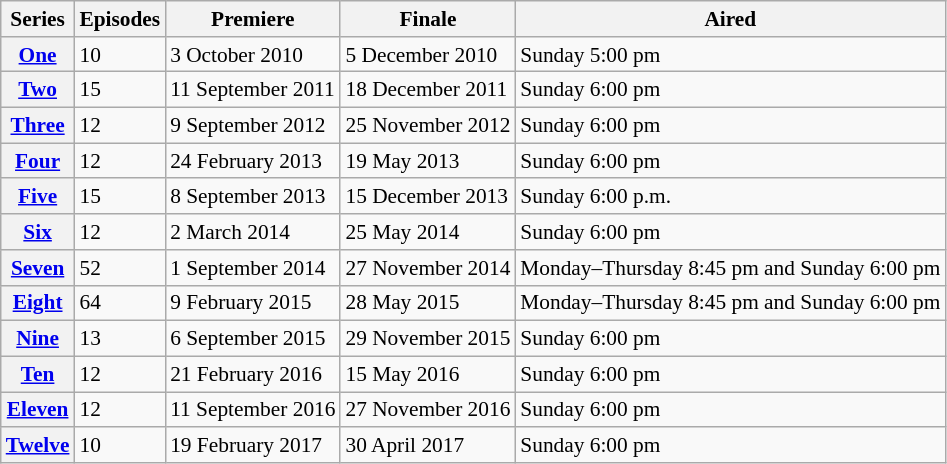<table class="wikitable" style="font-size:89%;">
<tr>
<th scope="col">Series</th>
<th scope="col">Episodes</th>
<th scope="col">Premiere</th>
<th scope="col">Finale</th>
<th scope="col">Aired</th>
</tr>
<tr>
<th scope="row"><a href='#'>One</a></th>
<td>10</td>
<td>3 October 2010</td>
<td>5 December 2010</td>
<td>Sunday 5:00 pm</td>
</tr>
<tr>
<th scope="row"><a href='#'>Two</a></th>
<td>15</td>
<td>11 September 2011</td>
<td>18 December 2011</td>
<td>Sunday 6:00 pm</td>
</tr>
<tr>
<th scope="row"><a href='#'>Three</a></th>
<td>12</td>
<td>9 September 2012</td>
<td>25 November 2012</td>
<td>Sunday 6:00 pm</td>
</tr>
<tr>
<th scope="row"><a href='#'>Four</a></th>
<td>12</td>
<td>24 February 2013</td>
<td>19 May 2013</td>
<td>Sunday 6:00 pm</td>
</tr>
<tr>
<th scope="row"><a href='#'>Five</a></th>
<td>15</td>
<td>8 September 2013</td>
<td>15 December 2013</td>
<td>Sunday 6:00 p.m.</td>
</tr>
<tr>
<th scope="row"><a href='#'>Six</a></th>
<td>12</td>
<td>2 March 2014</td>
<td>25 May 2014</td>
<td>Sunday 6:00 pm</td>
</tr>
<tr>
<th scope="row"><a href='#'>Seven</a></th>
<td>52</td>
<td>1 September 2014</td>
<td>27 November 2014</td>
<td>Monday–Thursday 8:45 pm and Sunday 6:00 pm</td>
</tr>
<tr>
<th scope="row"><a href='#'>Eight</a></th>
<td>64</td>
<td>9 February 2015</td>
<td>28 May 2015</td>
<td>Monday–Thursday 8:45 pm and Sunday 6:00 pm</td>
</tr>
<tr>
<th scope="row"><a href='#'>Nine</a></th>
<td>13</td>
<td>6 September 2015</td>
<td>29 November 2015</td>
<td>Sunday 6:00 pm</td>
</tr>
<tr>
<th scope="row"><a href='#'>Ten</a></th>
<td>12</td>
<td>21 February 2016</td>
<td>15 May 2016</td>
<td>Sunday 6:00 pm</td>
</tr>
<tr>
<th scope="row"><a href='#'>Eleven</a></th>
<td>12</td>
<td>11 September 2016</td>
<td>27 November 2016</td>
<td>Sunday 6:00 pm</td>
</tr>
<tr>
<th scope="row"><a href='#'>Twelve</a></th>
<td>10</td>
<td>19 February 2017</td>
<td>30 April 2017</td>
<td>Sunday 6:00 pm</td>
</tr>
</table>
